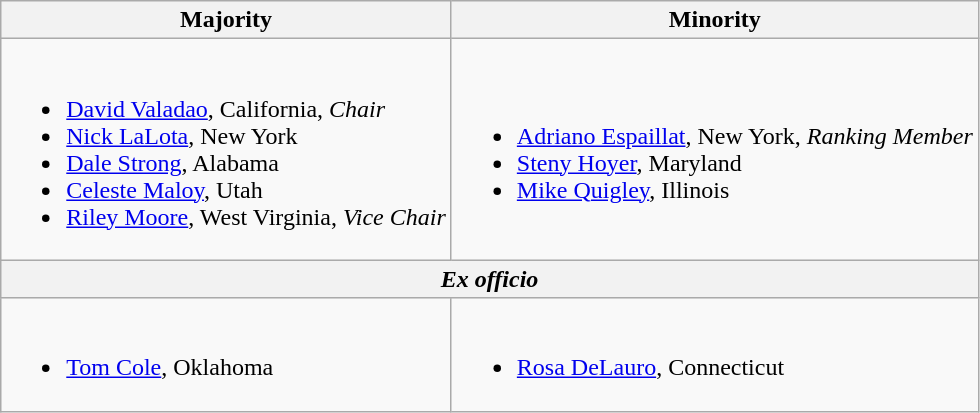<table class=wikitable>
<tr>
<th>Majority</th>
<th>Minority</th>
</tr>
<tr>
<td><br><ul><li><a href='#'>David Valadao</a>, California, <em>Chair</em></li><li><a href='#'>Nick LaLota</a>, New York</li><li><a href='#'>Dale Strong</a>, Alabama</li><li><a href='#'>Celeste Maloy</a>, Utah</li><li><a href='#'>Riley Moore</a>, West Virginia, <em>Vice Chair</em></li></ul></td>
<td><br><ul><li><a href='#'>Adriano Espaillat</a>, New York, <em>Ranking Member</em></li><li><a href='#'>Steny Hoyer</a>, Maryland</li><li><a href='#'>Mike Quigley</a>, Illinois</li></ul></td>
</tr>
<tr>
<th colspan=2><em>Ex officio</em></th>
</tr>
<tr>
<td><br><ul><li><a href='#'>Tom Cole</a>, Oklahoma</li></ul></td>
<td><br><ul><li><a href='#'>Rosa DeLauro</a>, Connecticut</li></ul></td>
</tr>
</table>
